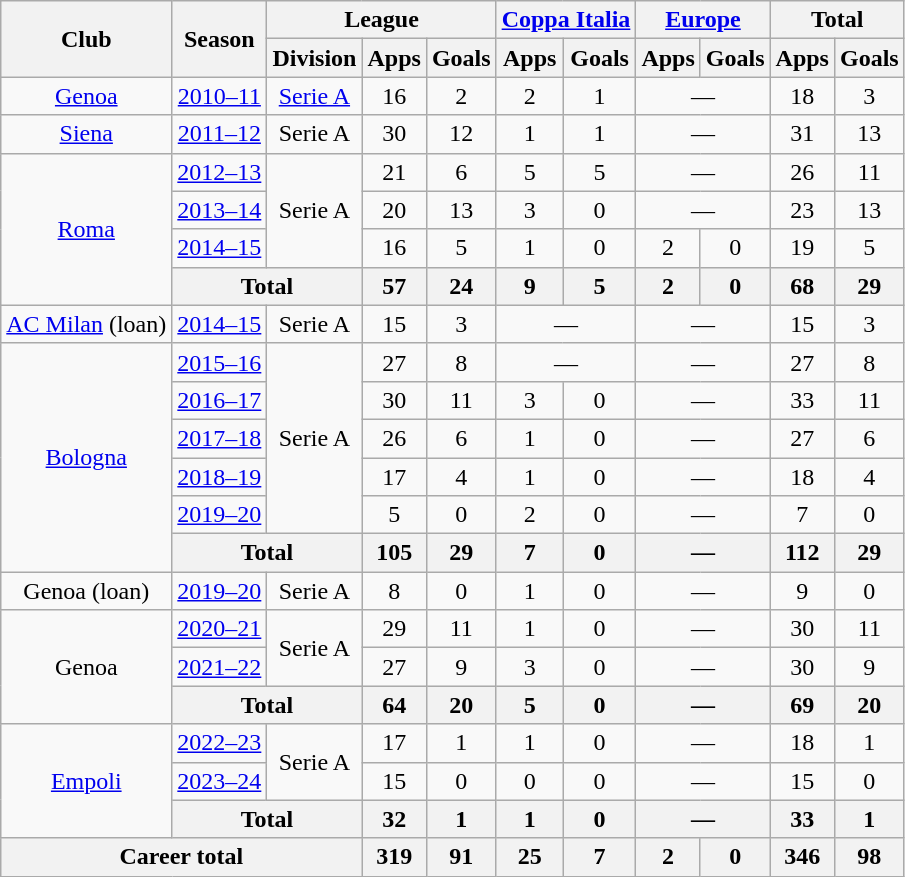<table class="wikitable" style="text-align:center">
<tr>
<th rowspan="2">Club</th>
<th rowspan="2">Season</th>
<th colspan="3">League</th>
<th colspan="2"><a href='#'>Coppa Italia</a></th>
<th colspan="2"><a href='#'>Europe</a></th>
<th colspan="2">Total</th>
</tr>
<tr>
<th>Division</th>
<th>Apps</th>
<th>Goals</th>
<th>Apps</th>
<th>Goals</th>
<th>Apps</th>
<th>Goals</th>
<th>Apps</th>
<th>Goals</th>
</tr>
<tr>
<td><a href='#'>Genoa</a></td>
<td><a href='#'>2010–11</a></td>
<td><a href='#'>Serie A</a></td>
<td>16</td>
<td>2</td>
<td>2</td>
<td>1</td>
<td colspan="2">—</td>
<td>18</td>
<td>3</td>
</tr>
<tr>
<td><a href='#'>Siena</a></td>
<td><a href='#'>2011–12</a></td>
<td>Serie A</td>
<td>30</td>
<td>12</td>
<td>1</td>
<td>1</td>
<td colspan="2">—</td>
<td>31</td>
<td>13</td>
</tr>
<tr>
<td rowspan="4"><a href='#'>Roma</a></td>
<td><a href='#'>2012–13</a></td>
<td rowspan="3">Serie A</td>
<td>21</td>
<td>6</td>
<td>5</td>
<td>5</td>
<td colspan="2">—</td>
<td>26</td>
<td>11</td>
</tr>
<tr>
<td><a href='#'>2013–14</a></td>
<td>20</td>
<td>13</td>
<td>3</td>
<td>0</td>
<td colspan="2">—</td>
<td>23</td>
<td>13</td>
</tr>
<tr>
<td><a href='#'>2014–15</a></td>
<td>16</td>
<td>5</td>
<td>1</td>
<td>0</td>
<td>2</td>
<td>0</td>
<td>19</td>
<td>5</td>
</tr>
<tr>
<th colspan="2">Total</th>
<th>57</th>
<th>24</th>
<th>9</th>
<th>5</th>
<th>2</th>
<th>0</th>
<th>68</th>
<th>29</th>
</tr>
<tr>
<td><a href='#'>AC Milan</a> (loan)</td>
<td><a href='#'>2014–15</a></td>
<td>Serie A</td>
<td>15</td>
<td>3</td>
<td colspan="2">—</td>
<td colspan="2">—</td>
<td>15</td>
<td>3</td>
</tr>
<tr>
<td rowspan="6"><a href='#'>Bologna</a></td>
<td><a href='#'>2015–16</a></td>
<td rowspan="5">Serie A</td>
<td>27</td>
<td>8</td>
<td colspan="2">—</td>
<td colspan="2">—</td>
<td>27</td>
<td>8</td>
</tr>
<tr>
<td><a href='#'>2016–17</a></td>
<td>30</td>
<td>11</td>
<td>3</td>
<td>0</td>
<td colspan="2">—</td>
<td>33</td>
<td>11</td>
</tr>
<tr>
<td><a href='#'>2017–18</a></td>
<td>26</td>
<td>6</td>
<td>1</td>
<td>0</td>
<td colspan="2">—</td>
<td>27</td>
<td>6</td>
</tr>
<tr>
<td><a href='#'>2018–19</a></td>
<td>17</td>
<td>4</td>
<td>1</td>
<td>0</td>
<td colspan="2">—</td>
<td>18</td>
<td>4</td>
</tr>
<tr>
<td><a href='#'>2019–20</a></td>
<td>5</td>
<td>0</td>
<td>2</td>
<td>0</td>
<td colspan="2">—</td>
<td>7</td>
<td>0</td>
</tr>
<tr>
<th colspan="2">Total</th>
<th>105</th>
<th>29</th>
<th>7</th>
<th>0</th>
<th colspan="2">—</th>
<th>112</th>
<th>29</th>
</tr>
<tr>
<td>Genoa (loan)</td>
<td><a href='#'>2019–20</a></td>
<td>Serie A</td>
<td>8</td>
<td>0</td>
<td>1</td>
<td>0</td>
<td colspan="2">—</td>
<td>9</td>
<td>0</td>
</tr>
<tr>
<td rowspan="3">Genoa</td>
<td><a href='#'>2020–21</a></td>
<td rowspan="2">Serie A</td>
<td>29</td>
<td>11</td>
<td>1</td>
<td>0</td>
<td colspan="2">—</td>
<td>30</td>
<td>11</td>
</tr>
<tr>
<td><a href='#'>2021–22</a></td>
<td>27</td>
<td>9</td>
<td>3</td>
<td>0</td>
<td colspan="2">—</td>
<td>30</td>
<td>9</td>
</tr>
<tr>
<th colspan="2">Total</th>
<th>64</th>
<th>20</th>
<th>5</th>
<th>0</th>
<th colspan="2">—</th>
<th>69</th>
<th>20</th>
</tr>
<tr>
<td rowspan="3"><a href='#'>Empoli</a></td>
<td><a href='#'>2022–23</a></td>
<td rowspan="2">Serie A</td>
<td>17</td>
<td>1</td>
<td>1</td>
<td>0</td>
<td colspan="2">—</td>
<td>18</td>
<td>1</td>
</tr>
<tr>
<td><a href='#'>2023–24</a></td>
<td>15</td>
<td>0</td>
<td>0</td>
<td>0</td>
<td colspan="2">—</td>
<td>15</td>
<td>0</td>
</tr>
<tr>
<th colspan="2">Total</th>
<th>32</th>
<th>1</th>
<th>1</th>
<th>0</th>
<th colspan="2">—</th>
<th>33</th>
<th>1</th>
</tr>
<tr>
<th colspan="3">Career total</th>
<th>319</th>
<th>91</th>
<th>25</th>
<th>7</th>
<th>2</th>
<th>0</th>
<th>346</th>
<th>98</th>
</tr>
</table>
